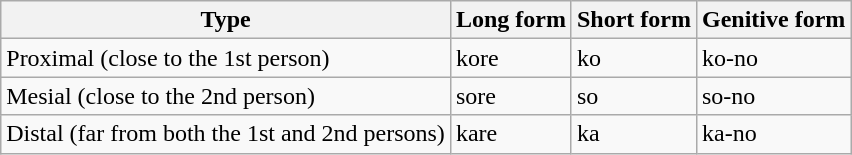<table class="wikitable">
<tr>
<th>Type</th>
<th>Long form</th>
<th>Short form</th>
<th>Genitive form</th>
</tr>
<tr>
<td>Proximal (close to the 1st person)</td>
<td>kore</td>
<td>ko</td>
<td>ko-no</td>
</tr>
<tr>
<td>Mesial (close to the 2nd person)</td>
<td>sore</td>
<td>so</td>
<td>so-no</td>
</tr>
<tr>
<td>Distal (far from both the 1st and 2nd persons)</td>
<td>kare</td>
<td>ka</td>
<td>ka-no</td>
</tr>
</table>
